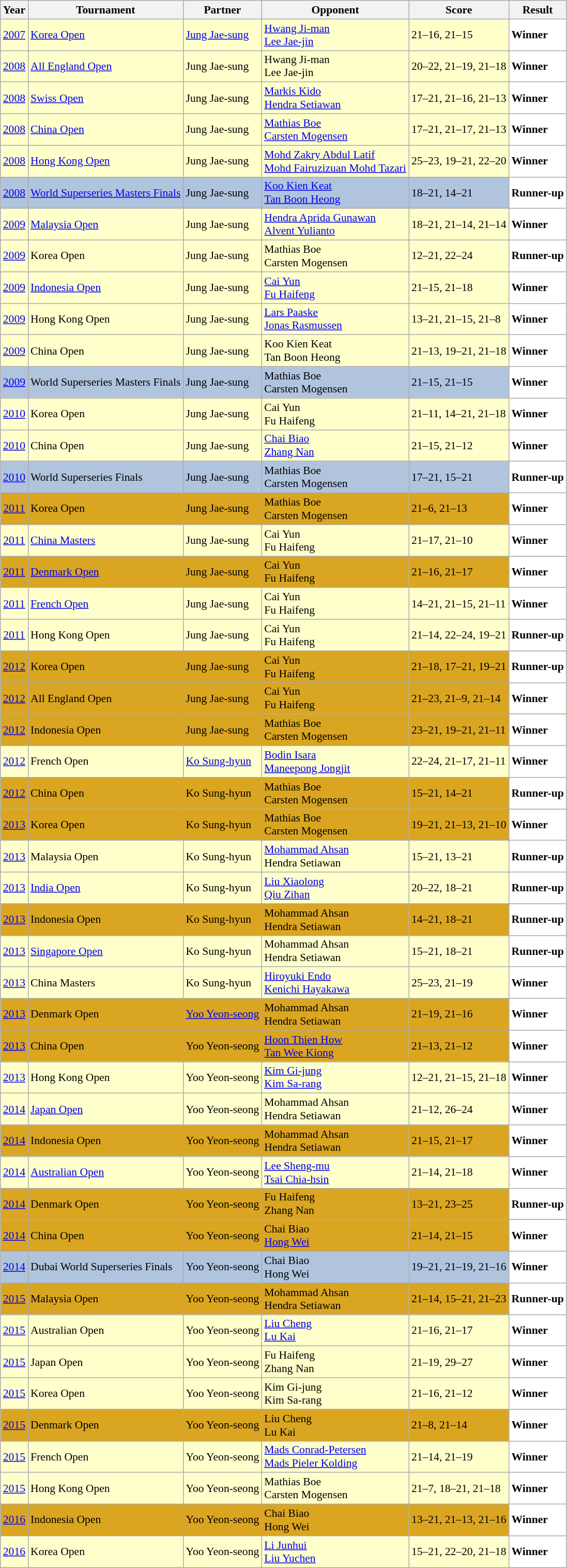<table class="sortable wikitable" style="font-size: 90%;">
<tr>
<th>Year</th>
<th>Tournament</th>
<th>Partner</th>
<th>Opponent</th>
<th>Score</th>
<th>Result</th>
</tr>
<tr style="background:#FFFFCC">
<td align="center"><a href='#'>2007</a></td>
<td align="left"><a href='#'>Korea Open</a></td>
<td align="left"> <a href='#'>Jung Jae-sung</a></td>
<td align="left"> <a href='#'>Hwang Ji-man</a> <br>  <a href='#'>Lee Jae-jin</a></td>
<td align="left">21–16, 21–15</td>
<td style="text-align:left; background:white"> <strong>Winner</strong></td>
</tr>
<tr style="background:#FFFFCC">
<td align="center"><a href='#'>2008</a></td>
<td align="left"><a href='#'>All England Open</a></td>
<td align="left"> Jung Jae-sung</td>
<td align="left"> Hwang Ji-man <br>  Lee Jae-jin</td>
<td align="left">20–22, 21–19, 21–18</td>
<td style="text-align:left; background:white"> <strong>Winner</strong></td>
</tr>
<tr style="background:#FFFFCC">
<td align="center"><a href='#'>2008</a></td>
<td align="left"><a href='#'>Swiss Open</a></td>
<td align="left"> Jung Jae-sung</td>
<td align="left"> <a href='#'>Markis Kido</a> <br>  <a href='#'>Hendra Setiawan</a></td>
<td align="left">17–21, 21–16, 21–13</td>
<td style="text-align:left; background:white"> <strong>Winner</strong></td>
</tr>
<tr style="background:#FFFFCC">
<td align="center"><a href='#'>2008</a></td>
<td align="left"><a href='#'>China Open</a></td>
<td align="left"> Jung Jae-sung</td>
<td align="left"> <a href='#'>Mathias Boe</a> <br>  <a href='#'>Carsten Mogensen</a></td>
<td align="left">17–21, 21–17, 21–13</td>
<td style="text-align:left; background:white"> <strong>Winner</strong></td>
</tr>
<tr style="background:#FFFFCC">
<td align="center"><a href='#'>2008</a></td>
<td align="left"><a href='#'>Hong Kong Open</a></td>
<td align="left"> Jung Jae-sung</td>
<td align="left"> <a href='#'>Mohd Zakry Abdul Latif</a> <br>  <a href='#'>Mohd Fairuzizuan Mohd Tazari</a></td>
<td align="left">25–23, 19–21, 22–20</td>
<td style="text-align:left; background:white"> <strong>Winner</strong></td>
</tr>
<tr style="background:#B0C4DE">
<td align="center"><a href='#'>2008</a></td>
<td align="left"><a href='#'>World Superseries Masters Finals</a></td>
<td align="left"> Jung Jae-sung</td>
<td align="left"> <a href='#'>Koo Kien Keat</a> <br>  <a href='#'>Tan Boon Heong</a></td>
<td align="left">18–21, 14–21</td>
<td style="text-align:left; background:white"> <strong>Runner-up</strong></td>
</tr>
<tr style="background:#FFFFCC">
<td align="center"><a href='#'>2009</a></td>
<td align="left"><a href='#'>Malaysia Open</a></td>
<td align="left"> Jung Jae-sung</td>
<td align="left"> <a href='#'>Hendra Aprida Gunawan</a> <br>  <a href='#'>Alvent Yulianto</a></td>
<td align="left">18–21, 21–14, 21–14</td>
<td style="text-align:left; background:white"> <strong>Winner</strong></td>
</tr>
<tr style="background:#FFFFCC">
<td align="center"><a href='#'>2009</a></td>
<td align="left">Korea Open</td>
<td align="left"> Jung Jae-sung</td>
<td align="left"> Mathias Boe <br>  Carsten Mogensen</td>
<td align="left">12–21, 22–24</td>
<td style="text-align:left; background:white"> <strong>Runner-up</strong></td>
</tr>
<tr style="background:#FFFFCC">
<td align="center"><a href='#'>2009</a></td>
<td align="left"><a href='#'>Indonesia Open</a></td>
<td align="left"> Jung Jae-sung</td>
<td align="left"> <a href='#'>Cai Yun</a> <br>  <a href='#'>Fu Haifeng</a></td>
<td align="left">21–15, 21–18</td>
<td style="text-align:left; background:white"> <strong>Winner</strong></td>
</tr>
<tr style="background:#FFFFCC">
<td align="center"><a href='#'>2009</a></td>
<td align="left">Hong Kong Open</td>
<td align="left"> Jung Jae-sung</td>
<td align="left"> <a href='#'>Lars Paaske</a> <br>  <a href='#'>Jonas Rasmussen</a></td>
<td align="left">13–21, 21–15, 21–8</td>
<td style="text-align:left; background:white"> <strong>Winner</strong></td>
</tr>
<tr style="background:#FFFFCC">
<td align="center"><a href='#'>2009</a></td>
<td align="left">China Open</td>
<td align="left"> Jung Jae-sung</td>
<td align="left"> Koo Kien Keat <br>  Tan Boon Heong</td>
<td align="left">21–13, 19–21, 21–18</td>
<td style="text-align:left; background:white"> <strong>Winner</strong></td>
</tr>
<tr style="background:#B0C4DE">
<td align="center"><a href='#'>2009</a></td>
<td align="left">World Superseries Masters Finals</td>
<td align="left"> Jung Jae-sung</td>
<td align="left"> Mathias Boe <br>  Carsten Mogensen</td>
<td align="left">21–15, 21–15</td>
<td style="text-align:left; background:white"> <strong>Winner</strong></td>
</tr>
<tr style="background:#FFFFCC">
<td align="center"><a href='#'>2010</a></td>
<td align="left">Korea Open</td>
<td align="left"> Jung Jae-sung</td>
<td align="left"> Cai Yun <br>  Fu Haifeng</td>
<td align="left">21–11, 14–21, 21–18</td>
<td style="text-align:left; background:white"> <strong>Winner</strong></td>
</tr>
<tr style="background:#FFFFCC">
<td align="center"><a href='#'>2010</a></td>
<td align="left">China Open</td>
<td align="left"> Jung Jae-sung</td>
<td align="left"> <a href='#'>Chai Biao</a> <br>  <a href='#'>Zhang Nan</a></td>
<td align="left">21–15, 21–12</td>
<td style="text-align:left; background:white"> <strong>Winner</strong></td>
</tr>
<tr style="background:#B0C4DE">
<td align="center"><a href='#'>2010</a></td>
<td align="left">World Superseries Finals</td>
<td align="left"> Jung Jae-sung</td>
<td align="left"> Mathias Boe <br>  Carsten Mogensen</td>
<td align="left">17–21, 15–21</td>
<td style="text-align:left; background:white"> <strong>Runner-up</strong></td>
</tr>
<tr style="background:#DAA520">
<td align="center"><a href='#'>2011</a></td>
<td align="left">Korea Open</td>
<td align="left"> Jung Jae-sung</td>
<td align="left"> Mathias Boe <br>  Carsten Mogensen</td>
<td align="left">21–6, 21–13</td>
<td style="text-align:left; background:white"> <strong>Winner</strong></td>
</tr>
<tr style="background:#FFFFCC">
<td align="center"><a href='#'>2011</a></td>
<td align="left"><a href='#'>China Masters</a></td>
<td align="left"> Jung Jae-sung</td>
<td align="left"> Cai Yun <br>  Fu Haifeng</td>
<td align="left">21–17, 21–10</td>
<td style="text-align:left; background:white"> <strong>Winner</strong></td>
</tr>
<tr style="background:#DAA520">
<td align="center"><a href='#'>2011</a></td>
<td align="left"><a href='#'>Denmark Open</a></td>
<td align="left"> Jung Jae-sung</td>
<td align="left"> Cai Yun <br>  Fu Haifeng</td>
<td align="left">21–16, 21–17</td>
<td style="text-align:left; background:white"> <strong>Winner</strong></td>
</tr>
<tr style="background:#FFFFCC">
<td align="center"><a href='#'>2011</a></td>
<td align="left"><a href='#'>French Open</a></td>
<td align="left"> Jung Jae-sung</td>
<td align="left"> Cai Yun <br>  Fu Haifeng</td>
<td align="left">14–21, 21–15, 21–11</td>
<td style="text-align:left; background:white"> <strong>Winner</strong></td>
</tr>
<tr style="background:#FFFFCC">
<td align="center"><a href='#'>2011</a></td>
<td align="left">Hong Kong Open</td>
<td align="left"> Jung Jae-sung</td>
<td align="left"> Cai Yun <br>  Fu Haifeng</td>
<td align="left">21–14, 22–24, 19–21</td>
<td style="text-align:left; background:white"> <strong>Runner-up</strong></td>
</tr>
<tr style="background:#DAA520">
<td align="center"><a href='#'>2012</a></td>
<td align="left">Korea Open</td>
<td align="left"> Jung Jae-sung</td>
<td align="left"> Cai Yun <br>  Fu Haifeng</td>
<td align="left">21–18, 17–21, 19–21</td>
<td style="text-align:left; background:white"> <strong>Runner-up</strong></td>
</tr>
<tr style="background:#DAA520">
<td align="center"><a href='#'>2012</a></td>
<td align="left">All England Open</td>
<td align="left"> Jung Jae-sung</td>
<td align="left"> Cai Yun <br>  Fu Haifeng</td>
<td align="left">21–23, 21–9, 21–14</td>
<td style="text-align:left; background:white"> <strong>Winner</strong></td>
</tr>
<tr style="background:#DAA520">
<td align="center"><a href='#'>2012</a></td>
<td align="left">Indonesia Open</td>
<td align="left"> Jung Jae-sung</td>
<td align="left"> Mathias Boe <br>  Carsten Mogensen</td>
<td align="left">23–21, 19–21, 21–11</td>
<td style="text-align:left; background:white"> <strong>Winner</strong></td>
</tr>
<tr style="background:#FFFFCC">
<td align="center"><a href='#'>2012</a></td>
<td align="left">French Open</td>
<td align="left"> <a href='#'>Ko Sung-hyun</a></td>
<td align="left"> <a href='#'>Bodin Isara</a> <br>  <a href='#'>Maneepong Jongjit</a></td>
<td align="left">22–24, 21–17, 21–11</td>
<td style="text-align:left; background:white"> <strong>Winner</strong></td>
</tr>
<tr style="background:#DAA520">
<td align="center"><a href='#'>2012</a></td>
<td align="left">China Open</td>
<td align="left"> Ko Sung-hyun</td>
<td align="left"> Mathias Boe <br>  Carsten Mogensen</td>
<td align="left">15–21, 14–21</td>
<td style="text-align:left; background:white"> <strong>Runner-up</strong></td>
</tr>
<tr style="background:#DAA520">
<td align="center"><a href='#'>2013</a></td>
<td align="left">Korea Open</td>
<td align="left"> Ko Sung-hyun</td>
<td align="left"> Mathias Boe <br>  Carsten Mogensen</td>
<td align="left">19–21, 21–13, 21–10</td>
<td style="text-align:left; background:white"> <strong>Winner</strong></td>
</tr>
<tr style="background:#FFFFCC">
<td align="center"><a href='#'>2013</a></td>
<td align="left">Malaysia Open</td>
<td align="left"> Ko Sung-hyun</td>
<td align="left"> <a href='#'>Mohammad Ahsan</a> <br>  Hendra Setiawan</td>
<td align="left">15–21, 13–21</td>
<td style="text-align:left; background:white"> <strong>Runner-up</strong></td>
</tr>
<tr style="background:#FFFFCC">
<td align="center"><a href='#'>2013</a></td>
<td align="left"><a href='#'>India Open</a></td>
<td align="left"> Ko Sung-hyun</td>
<td align="left"> <a href='#'>Liu Xiaolong</a> <br>  <a href='#'>Qiu Zihan</a></td>
<td align="left">20–22, 18–21</td>
<td style="text-align:left; background:white"> <strong>Runner-up</strong></td>
</tr>
<tr style="background:#DAA520">
<td align="center"><a href='#'>2013</a></td>
<td align="left">Indonesia Open</td>
<td align="left"> Ko Sung-hyun</td>
<td align="left"> Mohammad Ahsan <br>  Hendra Setiawan</td>
<td align="left">14–21, 18–21</td>
<td style="text-align:left; background:white"> <strong>Runner-up</strong></td>
</tr>
<tr style="background:#FFFFCC">
<td align="center"><a href='#'>2013</a></td>
<td align="left"><a href='#'>Singapore Open</a></td>
<td align="left"> Ko Sung-hyun</td>
<td align="left"> Mohammad Ahsan <br>  Hendra Setiawan</td>
<td align="left">15–21, 18–21</td>
<td style="text-align:left; background:white"> <strong>Runner-up</strong></td>
</tr>
<tr style="background:#FFFFCC">
<td align="center"><a href='#'>2013</a></td>
<td align="left">China Masters</td>
<td align="left"> Ko Sung-hyun</td>
<td align="left"> <a href='#'>Hiroyuki Endo</a> <br>  <a href='#'>Kenichi Hayakawa</a></td>
<td align="left">25–23, 21–19</td>
<td style="text-align:left; background:white"> <strong>Winner</strong></td>
</tr>
<tr style="background:#DAA520">
<td align="center"><a href='#'>2013</a></td>
<td align="left">Denmark Open</td>
<td align="left"> <a href='#'>Yoo Yeon-seong</a></td>
<td align="left"> Mohammad Ahsan <br>  Hendra Setiawan</td>
<td align="left">21–19, 21–16</td>
<td style="text-align:left; background:white"> <strong>Winner</strong></td>
</tr>
<tr style="background:#DAA520">
<td align="center"><a href='#'>2013</a></td>
<td align="left">China Open</td>
<td align="left"> Yoo Yeon-seong</td>
<td align="left"> <a href='#'>Hoon Thien How</a> <br>  <a href='#'>Tan Wee Kiong</a></td>
<td align="left">21–13, 21–12</td>
<td style="text-align:left; background:white"> <strong>Winner</strong></td>
</tr>
<tr style="background:#FFFFCC">
<td align="center"><a href='#'>2013</a></td>
<td align="left">Hong Kong Open</td>
<td align="left"> Yoo Yeon-seong</td>
<td align="left"> <a href='#'>Kim Gi-jung</a> <br>  <a href='#'>Kim Sa-rang</a></td>
<td align="left">12–21, 21–15, 21–18</td>
<td style="text-align:left; background:white"> <strong>Winner</strong></td>
</tr>
<tr style="background:#FFFFCC">
<td align="center"><a href='#'>2014</a></td>
<td align="left"><a href='#'>Japan Open</a></td>
<td align="left"> Yoo Yeon-seong</td>
<td align="left"> Mohammad Ahsan <br>  Hendra Setiawan</td>
<td align="left">21–12, 26–24</td>
<td style="text-align:left; background:white"> <strong>Winner</strong></td>
</tr>
<tr style="background:#DAA520">
<td align="center"><a href='#'>2014</a></td>
<td align="left">Indonesia Open</td>
<td align="left"> Yoo Yeon-seong</td>
<td align="left"> Mohammad Ahsan <br>  Hendra Setiawan</td>
<td align="left">21–15, 21–17</td>
<td style="text-align:left; background:white"> <strong>Winner</strong></td>
</tr>
<tr style="background:#FFFFCC">
<td align="center"><a href='#'>2014</a></td>
<td align="left"><a href='#'>Australian Open</a></td>
<td align="left"> Yoo Yeon-seong</td>
<td align="left"> <a href='#'>Lee Sheng-mu</a> <br>  <a href='#'>Tsai Chia-hsin</a></td>
<td align="left">21–14, 21–18</td>
<td style="text-align:left; background:white"> <strong>Winner</strong></td>
</tr>
<tr style="background:#DAA520">
<td align="center"><a href='#'>2014</a></td>
<td align="left">Denmark Open</td>
<td align="left"> Yoo Yeon-seong</td>
<td align="left"> Fu Haifeng <br>  Zhang Nan</td>
<td align="left">13–21, 23–25</td>
<td style="text-align:left; background:white"> <strong>Runner-up</strong></td>
</tr>
<tr style="background:#DAA520">
<td align="center"><a href='#'>2014</a></td>
<td align="left">China Open</td>
<td align="left"> Yoo Yeon-seong</td>
<td align="left"> Chai Biao <br>  <a href='#'>Hong Wei</a></td>
<td align="left">21–14, 21–15</td>
<td style="text-align:left; background:white"> <strong>Winner</strong></td>
</tr>
<tr style="background:#B0C4DE">
<td align="center"><a href='#'>2014</a></td>
<td align="left">Dubai World Superseries Finals</td>
<td align="left"> Yoo Yeon-seong</td>
<td align="left"> Chai Biao <br>  Hong Wei</td>
<td align="left">19–21, 21–19, 21–16</td>
<td style="text-align:left; background:white"> <strong>Winner</strong></td>
</tr>
<tr style="background:#DAA520">
<td align="center"><a href='#'>2015</a></td>
<td align="left">Malaysia Open</td>
<td align="left"> Yoo Yeon-seong</td>
<td align="left"> Mohammad Ahsan <br>  Hendra Setiawan</td>
<td align="left">21–14, 15–21, 21–23</td>
<td style="text-align:left; background:white"> <strong>Runner-up</strong></td>
</tr>
<tr style="background:#FFFFCC">
<td align="center"><a href='#'>2015</a></td>
<td align="left">Australian Open</td>
<td align="left"> Yoo Yeon-seong</td>
<td align="left"> <a href='#'>Liu Cheng</a> <br>  <a href='#'>Lu Kai</a></td>
<td align="left">21–16, 21–17</td>
<td style="text-align:left; background:white"> <strong>Winner</strong></td>
</tr>
<tr style="background:#FFFFCC">
<td align="center"><a href='#'>2015</a></td>
<td align="left">Japan Open</td>
<td align="left"> Yoo Yeon-seong</td>
<td align="left"> Fu Haifeng <br>  Zhang Nan</td>
<td align="left">21–19, 29–27</td>
<td style="text-align:left; background:white"> <strong>Winner</strong></td>
</tr>
<tr style="background:#FFFFCC">
<td align="center"><a href='#'>2015</a></td>
<td align="left">Korea Open</td>
<td align="left"> Yoo Yeon-seong</td>
<td align="left"> Kim Gi-jung <br>  Kim Sa-rang</td>
<td align="left">21–16, 21–12</td>
<td style="text-align:left; background:white"> <strong>Winner</strong></td>
</tr>
<tr style="background:#DAA520">
<td align="center"><a href='#'>2015</a></td>
<td align="left">Denmark Open</td>
<td align="left"> Yoo Yeon-seong</td>
<td align="left"> Liu Cheng <br>  Lu Kai</td>
<td align="left">21–8, 21–14</td>
<td style="text-align:left; background:white"> <strong>Winner</strong></td>
</tr>
<tr style="background:#FFFFCC">
<td align="center"><a href='#'>2015</a></td>
<td align="left">French Open</td>
<td align="left"> Yoo Yeon-seong</td>
<td align="left"> <a href='#'>Mads Conrad-Petersen</a> <br>  <a href='#'>Mads Pieler Kolding</a></td>
<td align="left">21–14, 21–19</td>
<td style="text-align:left; background:white"> <strong>Winner</strong></td>
</tr>
<tr style="background:#FFFFCC">
<td align="center"><a href='#'>2015</a></td>
<td align="left">Hong Kong Open</td>
<td align="left"> Yoo Yeon-seong</td>
<td align="left"> Mathias Boe <br>  Carsten Mogensen</td>
<td align="left">21–7, 18–21, 21–18</td>
<td style="text-align:left; background:white"> <strong>Winner</strong></td>
</tr>
<tr style="background:#DAA520">
<td align="center"><a href='#'>2016</a></td>
<td align="left">Indonesia Open</td>
<td align="left"> Yoo Yeon-seong</td>
<td align="left"> Chai Biao <br>  Hong Wei</td>
<td align="left">13–21, 21–13, 21–16</td>
<td style="text-align:left; background:white"> <strong>Winner</strong></td>
</tr>
<tr style="background:#FFFFCC">
<td align="center"><a href='#'>2016</a></td>
<td align="left">Korea Open</td>
<td align="left"> Yoo Yeon-seong</td>
<td align="left"> <a href='#'>Li Junhui</a> <br>  <a href='#'>Liu Yuchen</a></td>
<td align="left">15–21, 22–20, 21–18</td>
<td style="text-align:left; background:white"> <strong>Winner</strong></td>
</tr>
</table>
